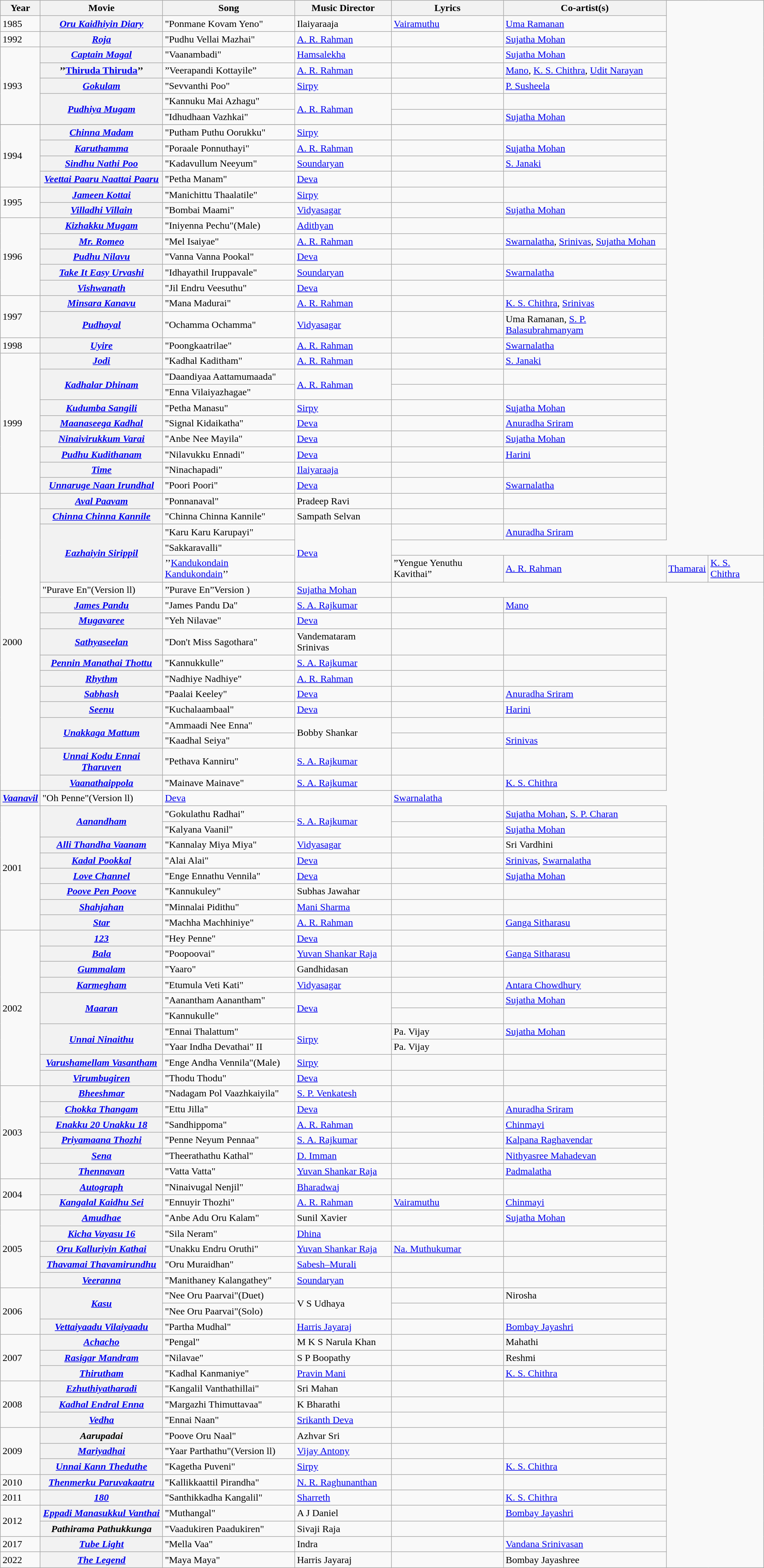<table class= "wikitable">
<tr>
<th>Year</th>
<th>Movie</th>
<th>Song</th>
<th>Music Director</th>
<th>Lyrics</th>
<th>Co-artist(s)</th>
</tr>
<tr>
<td>1985</td>
<th><em><a href='#'>Oru Kaidhiyin Diary</a></em></th>
<td>"Ponmane Kovam Yeno"</td>
<td>Ilaiyaraaja</td>
<td><a href='#'>Vairamuthu</a></td>
<td><a href='#'>Uma Ramanan</a></td>
</tr>
<tr>
<td>1992</td>
<th><em><a href='#'>Roja</a></em></th>
<td>"Pudhu Vellai Mazhai"</td>
<td><a href='#'>A. R. Rahman</a></td>
<td></td>
<td><a href='#'>Sujatha Mohan</a></td>
</tr>
<tr>
<td rowspan="5">1993</td>
<th><em><a href='#'>Captain Magal</a></em></th>
<td>"Vaanambadi"</td>
<td><a href='#'>Hamsalekha</a></td>
<td></td>
<td><a href='#'>Sujatha Mohan</a></td>
</tr>
<tr>
<th>’’<a href='#'>Thiruda Thiruda</a>’’</th>
<td>”Veerapandi Kottayile”</td>
<td><a href='#'>A. R. Rahman</a></td>
<td></td>
<td><a href='#'>Mano</a>, <a href='#'>K. S. Chithra</a>, <a href='#'>Udit Narayan</a></td>
</tr>
<tr>
<th><em><a href='#'>Gokulam</a></em></th>
<td>"Sevvanthi Poo"</td>
<td><a href='#'>Sirpy</a></td>
<td></td>
<td><a href='#'>P. Susheela</a></td>
</tr>
<tr>
<th rowspan="2"><em><a href='#'>Pudhiya Mugam</a></em></th>
<td>"Kannuku Mai Azhagu"</td>
<td rowspan="2"><a href='#'>A. R. Rahman</a></td>
<td></td>
<td></td>
</tr>
<tr>
<td>"Idhudhaan Vazhkai"</td>
<td></td>
<td><a href='#'>Sujatha Mohan</a></td>
</tr>
<tr>
</tr>
<tr>
<td rowspan="4">1994</td>
<th><em><a href='#'>Chinna Madam</a></em></th>
<td>"Putham Puthu Oorukku"</td>
<td><a href='#'>Sirpy</a></td>
<td></td>
<td></td>
</tr>
<tr>
<th><em><a href='#'>Karuthamma</a></em></th>
<td>"Poraale Ponnuthayi"</td>
<td><a href='#'>A. R. Rahman</a></td>
<td></td>
<td><a href='#'>Sujatha Mohan</a></td>
</tr>
<tr>
<th><em><a href='#'>Sindhu Nathi Poo</a></em></th>
<td>"Kadavullum Neeyum"</td>
<td><a href='#'>Soundaryan</a></td>
<td></td>
<td><a href='#'>S. Janaki</a></td>
</tr>
<tr>
<th><em><a href='#'>Veettai Paaru Naattai Paaru</a></em></th>
<td>"Petha Manam"</td>
<td><a href='#'>Deva</a></td>
<td></td>
<td></td>
</tr>
<tr>
<td rowspan="2">1995</td>
<th><em><a href='#'>Jameen Kottai</a></em></th>
<td>"Manichittu Thaalatile"</td>
<td><a href='#'>Sirpy</a></td>
<td></td>
<td></td>
</tr>
<tr>
<th><em><a href='#'>Villadhi Villain</a></em></th>
<td>"Bombai Maami"</td>
<td><a href='#'>Vidyasagar</a></td>
<td></td>
<td><a href='#'>Sujatha Mohan</a></td>
</tr>
<tr>
<td rowspan="5">1996</td>
<th><em><a href='#'>Kizhakku Mugam</a></em></th>
<td>"Iniyenna Pechu"(Male)</td>
<td><a href='#'>Adithyan</a></td>
<td></td>
<td></td>
</tr>
<tr>
<th><em><a href='#'>Mr. Romeo</a></em></th>
<td>"Mel Isaiyae"</td>
<td><a href='#'>A. R. Rahman</a></td>
<td></td>
<td><a href='#'>Swarnalatha</a>, <a href='#'>Srinivas</a>, <a href='#'>Sujatha Mohan</a></td>
</tr>
<tr>
<th><em><a href='#'>Pudhu Nilavu</a></em></th>
<td>"Vanna Vanna Pookal"</td>
<td><a href='#'>Deva</a></td>
<td></td>
<td></td>
</tr>
<tr>
<th><em><a href='#'>Take It Easy Urvashi</a></em></th>
<td>"Idhayathil Iruppavale"</td>
<td><a href='#'>Soundaryan</a></td>
<td></td>
<td><a href='#'>Swarnalatha</a></td>
</tr>
<tr>
<th><em><a href='#'>Vishwanath</a></em></th>
<td>"Jil Endru Veesuthu"</td>
<td><a href='#'>Deva</a></td>
<td></td>
<td></td>
</tr>
<tr>
<td rowspan="2">1997</td>
<th><em><a href='#'>Minsara Kanavu</a></em></th>
<td>"Mana Madurai"</td>
<td><a href='#'>A. R. Rahman</a></td>
<td></td>
<td><a href='#'>K. S. Chithra</a>, <a href='#'>Srinivas</a></td>
</tr>
<tr>
<th><em><a href='#'>Pudhayal</a></em></th>
<td>"Ochamma Ochamma"</td>
<td><a href='#'>Vidyasagar</a></td>
<td></td>
<td>Uma Ramanan, <a href='#'>S. P. Balasubrahmanyam</a></td>
</tr>
<tr>
<td>1998</td>
<th><em><a href='#'>Uyire</a></em></th>
<td>"Poongkaatrilae"</td>
<td><a href='#'>A. R. Rahman</a></td>
<td></td>
<td><a href='#'>Swarnalatha</a></td>
</tr>
<tr>
<td rowspan="9">1999</td>
<th><em><a href='#'>Jodi</a></em></th>
<td>"Kadhal Kaditham"</td>
<td><a href='#'>A. R. Rahman</a></td>
<td></td>
<td><a href='#'>S. Janaki</a></td>
</tr>
<tr>
<th rowspan="2"><em><a href='#'>Kadhalar Dhinam</a></em></th>
<td>"Daandiyaa Aattamumaada"</td>
<td rowspan="2"><a href='#'>A. R. Rahman</a></td>
<td></td>
<td></td>
</tr>
<tr>
<td>"Enna Vilaiyazhagae"</td>
<td></td>
<td></td>
</tr>
<tr>
<th><em><a href='#'>Kudumba Sangili</a></em></th>
<td>"Petha Manasu"</td>
<td><a href='#'>Sirpy</a></td>
<td></td>
<td><a href='#'>Sujatha Mohan</a></td>
</tr>
<tr>
<th><em><a href='#'>Maanaseega Kadhal</a></em></th>
<td>"Signal Kidaikatha"</td>
<td><a href='#'>Deva</a></td>
<td></td>
<td><a href='#'>Anuradha Sriram</a></td>
</tr>
<tr>
<th><em><a href='#'>Ninaivirukkum Varai</a></em></th>
<td>"Anbe Nee Mayila"</td>
<td><a href='#'>Deva</a></td>
<td></td>
<td><a href='#'>Sujatha Mohan</a></td>
</tr>
<tr>
<th><em><a href='#'>Pudhu Kudithanam</a></em></th>
<td>"Nilavukku Ennadi"</td>
<td><a href='#'>Deva</a></td>
<td></td>
<td><a href='#'>Harini</a></td>
</tr>
<tr>
<th><em><a href='#'>Time</a></em></th>
<td>"Ninachapadi"</td>
<td><a href='#'>Ilaiyaraaja</a></td>
<td></td>
<td></td>
</tr>
<tr>
<th><em><a href='#'>Unnaruge Naan Irundhal</a></em></th>
<td>"Poori Poori"</td>
<td><a href='#'>Deva</a></td>
<td></td>
<td><a href='#'>Swarnalatha</a></td>
</tr>
<tr>
<td rowspan="17">2000</td>
<th><em><a href='#'>Aval Paavam</a></em></th>
<td>"Ponnanaval"</td>
<td>Pradeep Ravi</td>
<td></td>
<td></td>
</tr>
<tr>
<th><em><a href='#'>Chinna Chinna Kannile</a></em></th>
<td>"Chinna Chinna Kannile"</td>
<td>Sampath Selvan</td>
<td></td>
<td></td>
</tr>
<tr>
<th rowspan="3"><em><a href='#'>Eazhaiyin Sirippil</a></em></th>
<td>"Karu Karu Karupayi"</td>
<td rowspan="3"><a href='#'>Deva</a></td>
<td></td>
<td><a href='#'>Anuradha Sriram</a></td>
</tr>
<tr>
<td>"Sakkaravalli"</td>
</tr>
<tr>
<td>’’<a href='#'>Kandukondain Kandukondain</a>’’</td>
<td>”Yengue Yenuthu Kavithai”</td>
<td><a href='#'>A. R. Rahman</a></td>
<td><a href='#'>Thamarai</a></td>
<td><a href='#'>K. S. Chithra</a></td>
</tr>
<tr>
<td>"Purave En"(Version ll)</td>
<td>”Purave En”Version )</td>
<td><a href='#'>Sujatha Mohan</a></td>
</tr>
<tr>
<th><em><a href='#'>James Pandu</a></em></th>
<td>"James Pandu Da"</td>
<td><a href='#'>S. A. Rajkumar</a></td>
<td></td>
<td><a href='#'>Mano</a></td>
</tr>
<tr>
<th><em><a href='#'>Mugavaree</a></em></th>
<td>"Yeh Nilavae"</td>
<td><a href='#'>Deva</a></td>
<td></td>
<td></td>
</tr>
<tr>
<th><em><a href='#'>Sathyaseelan</a></em></th>
<td>"Don't Miss Sagothara"</td>
<td>Vandemataram Srinivas</td>
<td></td>
<td></td>
</tr>
<tr>
<th><em><a href='#'>Pennin Manathai Thottu</a></em></th>
<td>"Kannukkulle"</td>
<td><a href='#'>S. A. Rajkumar</a></td>
<td></td>
<td></td>
</tr>
<tr>
<th><em><a href='#'>Rhythm</a></em></th>
<td>"Nadhiye Nadhiye"</td>
<td><a href='#'>A. R. Rahman</a></td>
<td></td>
<td></td>
</tr>
<tr>
<th><em><a href='#'>Sabhash</a></em></th>
<td>"Paalai Keeley"</td>
<td><a href='#'>Deva</a></td>
<td></td>
<td><a href='#'>Anuradha Sriram</a></td>
</tr>
<tr>
<th><em><a href='#'>Seenu</a></em></th>
<td>"Kuchalaambaal"</td>
<td><a href='#'>Deva</a></td>
<td></td>
<td><a href='#'>Harini</a></td>
</tr>
<tr>
<th rowspan="2"><em><a href='#'>Unakkaga Mattum</a></em></th>
<td>"Ammaadi Nee Enna"</td>
<td rowspan="2">Bobby Shankar</td>
<td></td>
<td></td>
</tr>
<tr>
<td>"Kaadhal Seiya"</td>
<td></td>
<td><a href='#'>Srinivas</a></td>
</tr>
<tr>
<th><em><a href='#'>Unnai Kodu Ennai Tharuven</a></em></th>
<td>"Pethava Kanniru"</td>
<td><a href='#'>S. A. Rajkumar</a></td>
<td></td>
<td></td>
</tr>
<tr>
<th><em><a href='#'>Vaanathaippola</a></em></th>
<td>"Mainave Mainave"</td>
<td><a href='#'>S. A. Rajkumar</a></td>
<td></td>
<td><a href='#'>K. S. Chithra</a></td>
</tr>
<tr>
<th><em><a href='#'>Vaanavil</a></em></th>
<td>"Oh Penne"(Version ll)</td>
<td><a href='#'>Deva</a></td>
<td></td>
<td><a href='#'>Swarnalatha</a></td>
</tr>
<tr>
<td rowspan="8">2001</td>
<th rowspan="2"><em><a href='#'>Aanandham</a></em></th>
<td>"Gokulathu Radhai"</td>
<td rowspan="2"><a href='#'>S. A. Rajkumar</a></td>
<td></td>
<td><a href='#'>Sujatha Mohan</a>, <a href='#'>S. P. Charan</a></td>
</tr>
<tr>
<td>"Kalyana Vaanil"</td>
<td></td>
<td><a href='#'>Sujatha Mohan</a></td>
</tr>
<tr>
<th><em><a href='#'>Alli Thandha Vaanam</a></em></th>
<td>"Kannalay Miya Miya"</td>
<td><a href='#'>Vidyasagar</a></td>
<td></td>
<td>Sri Vardhini</td>
</tr>
<tr>
<th><em><a href='#'>Kadal Pookkal</a></em></th>
<td>"Alai Alai"</td>
<td><a href='#'>Deva</a></td>
<td></td>
<td><a href='#'>Srinivas</a>, <a href='#'>Swarnalatha</a></td>
</tr>
<tr>
<th><em><a href='#'>Love Channel</a></em></th>
<td>"Enge Ennathu Vennila"</td>
<td><a href='#'>Deva</a></td>
<td></td>
<td><a href='#'>Sujatha Mohan</a></td>
</tr>
<tr>
<th><em><a href='#'>Poove Pen Poove</a></em></th>
<td>"Kannukuley"</td>
<td>Subhas Jawahar</td>
<td></td>
<td></td>
</tr>
<tr>
<th><a href='#'><em>Shahjahan</em></a></th>
<td>"Minnalai Pidithu"</td>
<td><a href='#'>Mani Sharma</a></td>
<td></td>
<td></td>
</tr>
<tr>
<th><em><a href='#'>Star</a></em></th>
<td>"Machha Machhiniye"</td>
<td><a href='#'>A. R. Rahman</a></td>
<td></td>
<td><a href='#'>Ganga Sitharasu</a></td>
</tr>
<tr>
<td rowspan="10">2002</td>
<th><em><a href='#'>123</a></em></th>
<td>"Hey Penne"</td>
<td><a href='#'>Deva</a></td>
<td></td>
<td></td>
</tr>
<tr>
<th><em><a href='#'>Bala</a></em></th>
<td>"Poopoovai"</td>
<td><a href='#'>Yuvan Shankar Raja</a></td>
<td></td>
<td><a href='#'>Ganga Sitharasu</a></td>
</tr>
<tr>
<th><em><a href='#'>Gummalam</a></em></th>
<td>"Yaaro"</td>
<td>Gandhidasan</td>
<td></td>
<td></td>
</tr>
<tr>
<th><em><a href='#'>Karmegham</a></em></th>
<td>"Etumula Veti Kati"</td>
<td><a href='#'>Vidyasagar</a></td>
<td></td>
<td><a href='#'>Antara Chowdhury</a></td>
</tr>
<tr>
<th rowspan="2"><em><a href='#'>Maaran</a></em></th>
<td>"Aanantham Aanantham"</td>
<td rowspan="2"><a href='#'>Deva</a></td>
<td></td>
<td><a href='#'>Sujatha Mohan</a></td>
</tr>
<tr>
<td>"Kannukulle"</td>
<td></td>
<td></td>
</tr>
<tr>
<th rowspan="2"><em><a href='#'>Unnai Ninaithu</a></em></th>
<td>"Ennai Thalattum"</td>
<td rowspan="2"><a href='#'>Sirpy</a></td>
<td>Pa. Vijay</td>
<td><a href='#'>Sujatha Mohan</a></td>
</tr>
<tr>
<td>"Yaar Indha Devathai" II</td>
<td>Pa. Vijay</td>
<td></td>
</tr>
<tr>
<th><em><a href='#'>Varushamellam Vasantham</a></em></th>
<td>"Enge Andha Vennila"(Male)</td>
<td><a href='#'>Sirpy</a></td>
<td></td>
<td></td>
</tr>
<tr>
<th><em><a href='#'>Virumbugiren</a></em></th>
<td>"Thodu Thodu"</td>
<td><a href='#'>Deva</a></td>
<td></td>
<td></td>
</tr>
<tr>
<td rowspan="6">2003</td>
<th><em><a href='#'>Bheeshmar</a></em></th>
<td>"Nadagam Pol Vaazhkaiyila"</td>
<td><a href='#'>S. P. Venkatesh</a></td>
<td></td>
<td></td>
</tr>
<tr>
<th><em><a href='#'>Chokka Thangam</a></em></th>
<td>"Ettu Jilla"</td>
<td><a href='#'>Deva</a></td>
<td></td>
<td><a href='#'>Anuradha Sriram</a></td>
</tr>
<tr>
<th><em><a href='#'>Enakku 20 Unakku 18</a></em></th>
<td>"Sandhippoma"</td>
<td><a href='#'>A. R. Rahman</a></td>
<td></td>
<td><a href='#'>Chinmayi</a></td>
</tr>
<tr>
<th><em><a href='#'>Priyamaana Thozhi</a></em></th>
<td>"Penne Neyum Pennaa"</td>
<td><a href='#'>S. A. Rajkumar</a></td>
<td></td>
<td><a href='#'>Kalpana Raghavendar</a></td>
</tr>
<tr>
<th><em><a href='#'>Sena</a></em></th>
<td>"Theerathathu Kathal"</td>
<td><a href='#'>D. Imman</a></td>
<td></td>
<td><a href='#'>Nithyasree Mahadevan</a></td>
</tr>
<tr>
<th><em><a href='#'>Thennavan</a></em></th>
<td>"Vatta Vatta"</td>
<td><a href='#'>Yuvan Shankar Raja</a></td>
<td></td>
<td><a href='#'>Padmalatha</a></td>
</tr>
<tr>
<td rowspan="2">2004</td>
<th><em><a href='#'>Autograph</a></em></th>
<td>"Ninaivugal Nenjil"</td>
<td><a href='#'>Bharadwaj</a></td>
<td></td>
<td></td>
</tr>
<tr>
<th><em><a href='#'>Kangalal Kaidhu Sei</a></em></th>
<td>"Ennuyir Thozhi"</td>
<td><a href='#'>A. R. Rahman</a></td>
<td><a href='#'>Vairamuthu</a></td>
<td><a href='#'>Chinmayi</a></td>
</tr>
<tr>
<td rowspan="5">2005</td>
<th><em><a href='#'>Amudhae</a></em></th>
<td>"Anbe Adu Oru Kalam"</td>
<td>Sunil Xavier</td>
<td></td>
<td><a href='#'>Sujatha Mohan</a></td>
</tr>
<tr>
<th><em><a href='#'>Kicha Vayasu 16</a></em></th>
<td>"Sila Neram"</td>
<td><a href='#'>Dhina</a></td>
<td></td>
<td></td>
</tr>
<tr>
<th><em><a href='#'>Oru Kalluriyin Kathai</a></em></th>
<td>"Unakku Endru Oruthi"</td>
<td><a href='#'>Yuvan Shankar Raja</a></td>
<td><a href='#'>Na. Muthukumar</a></td>
<td></td>
</tr>
<tr>
<th><em><a href='#'>Thavamai Thavamirundhu</a></em></th>
<td>"Oru Muraidhan"</td>
<td><a href='#'>Sabesh–Murali</a></td>
<td></td>
<td></td>
</tr>
<tr>
<th><em><a href='#'>Veeranna</a></em></th>
<td>"Manithaney Kalangathey"</td>
<td><a href='#'>Soundaryan</a></td>
<td></td>
<td></td>
</tr>
<tr>
<td rowspan="3">2006</td>
<th rowspan="2"><em><a href='#'>Kasu</a></em></th>
<td>"Nee Oru Paarvai"(Duet)</td>
<td rowspan="2">V S Udhaya</td>
<td></td>
<td>Nirosha</td>
</tr>
<tr>
<td>"Nee Oru Paarvai"(Solo)</td>
<td></td>
<td></td>
</tr>
<tr>
<th><em><a href='#'>Vettaiyaadu Vilaiyaadu</a></em></th>
<td>"Partha Mudhal"</td>
<td><a href='#'>Harris Jayaraj</a></td>
<td></td>
<td><a href='#'>Bombay Jayashri</a></td>
</tr>
<tr>
<td rowspan="3">2007</td>
<th><em><a href='#'>Achacho</a></em></th>
<td>"Pengal"</td>
<td>M K S Narula Khan</td>
<td></td>
<td>Mahathi</td>
</tr>
<tr>
<th><em><a href='#'>Rasigar Mandram</a></em></th>
<td>"Nilavae"</td>
<td>S P Boopathy</td>
<td></td>
<td>Reshmi</td>
</tr>
<tr>
<th><em><a href='#'>Thirutham</a></em></th>
<td>"Kadhal Kanmaniye"</td>
<td><a href='#'>Pravin Mani</a></td>
<td></td>
<td><a href='#'>K. S. Chithra</a></td>
</tr>
<tr>
<td rowspan="3">2008</td>
<th><em><a href='#'>Ezhuthiyatharadi</a></em></th>
<td>"Kangalil Vanthathillai"</td>
<td>Sri Mahan</td>
<td></td>
<td></td>
</tr>
<tr>
<th><em><a href='#'>Kadhal Endral Enna</a></em></th>
<td>"Margazhi Thimuttavaa"</td>
<td>K Bharathi</td>
<td></td>
<td></td>
</tr>
<tr>
<th><em><a href='#'>Vedha</a></em></th>
<td>"Ennai Naan"</td>
<td><a href='#'>Srikanth Deva</a></td>
<td></td>
<td></td>
</tr>
<tr>
<td rowspan="3">2009</td>
<th><em>Aarupadai</em></th>
<td>"Poove Oru Naal"</td>
<td>Azhvar Sri</td>
<td></td>
<td></td>
</tr>
<tr>
<th><em><a href='#'>Mariyadhai</a></em></th>
<td>"Yaar Parthathu"(Version ll)</td>
<td><a href='#'>Vijay Antony</a></td>
<td></td>
<td></td>
</tr>
<tr>
<th><em><a href='#'>Unnai Kann Theduthe</a></em></th>
<td>"Kagetha Puveni"</td>
<td><a href='#'>Sirpy</a></td>
<td></td>
<td><a href='#'>K. S. Chithra</a></td>
</tr>
<tr>
<td>2010</td>
<th><em><a href='#'>Thenmerku Paruvakaatru</a></em></th>
<td>"Kallikkaattil Pirandha"</td>
<td><a href='#'>N. R. Raghunanthan</a></td>
<td></td>
<td></td>
</tr>
<tr>
<td>2011</td>
<th><a href='#'><em>180</em></a></th>
<td>"Santhikkadha Kangalil"</td>
<td><a href='#'>Sharreth</a></td>
<td></td>
<td><a href='#'>K. S. Chithra</a></td>
</tr>
<tr>
<td rowspan="2">2012</td>
<th><em><a href='#'>Eppadi Manasukkul Vanthai</a></em></th>
<td>"Muthangal"</td>
<td>A J Daniel</td>
<td></td>
<td><a href='#'>Bombay Jayashri</a></td>
</tr>
<tr>
<th><em>Pathirama Pathukkunga</em></th>
<td>"Vaadukiren Paadukiren"</td>
<td>Sivaji Raja</td>
<td></td>
<td></td>
</tr>
<tr>
<td>2017</td>
<th><a href='#'><em>Tube Light</em></a></th>
<td>"Mella Vaa"</td>
<td>Indra</td>
<td></td>
<td><a href='#'>Vandana Srinivasan</a></td>
</tr>
<tr>
<td>2022</td>
<th><em><a href='#'>The Legend</a></em></th>
<td>"Maya Maya"</td>
<td>Harris Jayaraj</td>
<td></td>
<td>Bombay Jayashree</td>
</tr>
</table>
